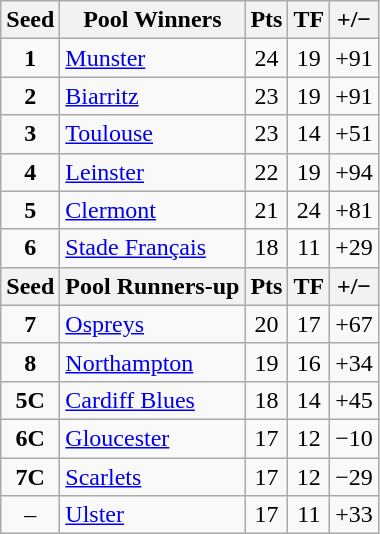<table class="wikitable" style="text-align: center;">
<tr>
<th>Seed</th>
<th>Pool Winners</th>
<th>Pts</th>
<th>TF</th>
<th>+/−</th>
</tr>
<tr>
<td><strong>1</strong></td>
<td align=left> <a href='#'>Munster</a></td>
<td>24</td>
<td>19</td>
<td>+91</td>
</tr>
<tr>
<td><strong>2</strong></td>
<td align=left> <a href='#'>Biarritz</a></td>
<td>23</td>
<td>19</td>
<td>+91</td>
</tr>
<tr>
<td><strong>3</strong></td>
<td align=left> <a href='#'>Toulouse</a></td>
<td>23</td>
<td>14</td>
<td>+51</td>
</tr>
<tr>
<td><strong>4</strong></td>
<td align=left> <a href='#'>Leinster</a></td>
<td>22</td>
<td>19</td>
<td>+94</td>
</tr>
<tr>
<td><strong>5</strong></td>
<td align=left> <a href='#'>Clermont</a></td>
<td>21</td>
<td>24</td>
<td>+81</td>
</tr>
<tr>
<td><strong>6</strong></td>
<td align=left> <a href='#'>Stade Français</a></td>
<td>18</td>
<td>11</td>
<td>+29</td>
</tr>
<tr>
<th>Seed</th>
<th>Pool Runners-up</th>
<th>Pts</th>
<th>TF</th>
<th>+/−</th>
</tr>
<tr>
<td><strong>7</strong></td>
<td align=left> <a href='#'>Ospreys</a></td>
<td>20</td>
<td>17</td>
<td>+67</td>
</tr>
<tr>
<td><strong>8</strong></td>
<td align=left> <a href='#'>Northampton</a></td>
<td>19</td>
<td>16</td>
<td>+34</td>
</tr>
<tr>
<td><strong>5C</strong></td>
<td align=left> <a href='#'>Cardiff Blues</a></td>
<td>18</td>
<td>14</td>
<td>+45</td>
</tr>
<tr>
<td><strong>6C</strong></td>
<td align=left> <a href='#'>Gloucester</a></td>
<td>17</td>
<td>12</td>
<td>−10</td>
</tr>
<tr>
<td><strong>7C</strong></td>
<td align=left> <a href='#'>Scarlets</a></td>
<td>17</td>
<td>12</td>
<td>−29</td>
</tr>
<tr>
<td>–</td>
<td align=left> <a href='#'>Ulster</a></td>
<td>17</td>
<td>11</td>
<td>+33</td>
</tr>
</table>
